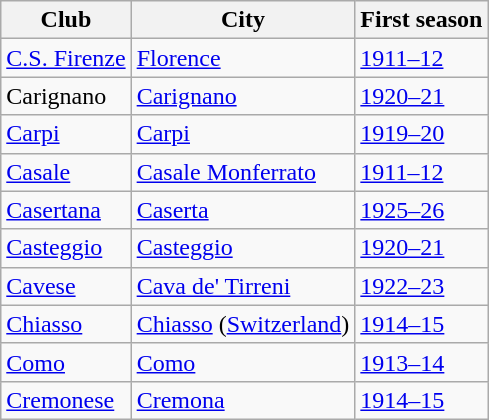<table class="wikitable">
<tr>
<th>Club</th>
<th>City</th>
<th>First season</th>
</tr>
<tr>
<td><a href='#'>C.S. Firenze</a></td>
<td><a href='#'>Florence</a></td>
<td><a href='#'>1911–12</a></td>
</tr>
<tr>
<td>Carignano</td>
<td><a href='#'>Carignano</a></td>
<td><a href='#'>1920–21</a></td>
</tr>
<tr>
<td><a href='#'>Carpi</a></td>
<td><a href='#'>Carpi</a></td>
<td><a href='#'>1919–20</a></td>
</tr>
<tr>
<td><a href='#'>Casale</a></td>
<td><a href='#'>Casale Monferrato</a></td>
<td><a href='#'>1911–12</a></td>
</tr>
<tr>
<td><a href='#'>Casertana</a></td>
<td><a href='#'>Caserta</a></td>
<td><a href='#'>1925–26</a></td>
</tr>
<tr>
<td><a href='#'>Casteggio</a></td>
<td><a href='#'>Casteggio</a></td>
<td><a href='#'>1920–21</a></td>
</tr>
<tr>
<td><a href='#'>Cavese</a></td>
<td><a href='#'>Cava de' Tirreni</a></td>
<td><a href='#'>1922–23</a></td>
</tr>
<tr>
<td><a href='#'>Chiasso</a></td>
<td><a href='#'>Chiasso</a> (<a href='#'>Switzerland</a>)</td>
<td><a href='#'>1914–15</a></td>
</tr>
<tr>
<td><a href='#'>Como</a></td>
<td><a href='#'>Como</a></td>
<td><a href='#'>1913–14</a></td>
</tr>
<tr>
<td><a href='#'>Cremonese</a></td>
<td><a href='#'>Cremona</a></td>
<td><a href='#'>1914–15</a></td>
</tr>
</table>
